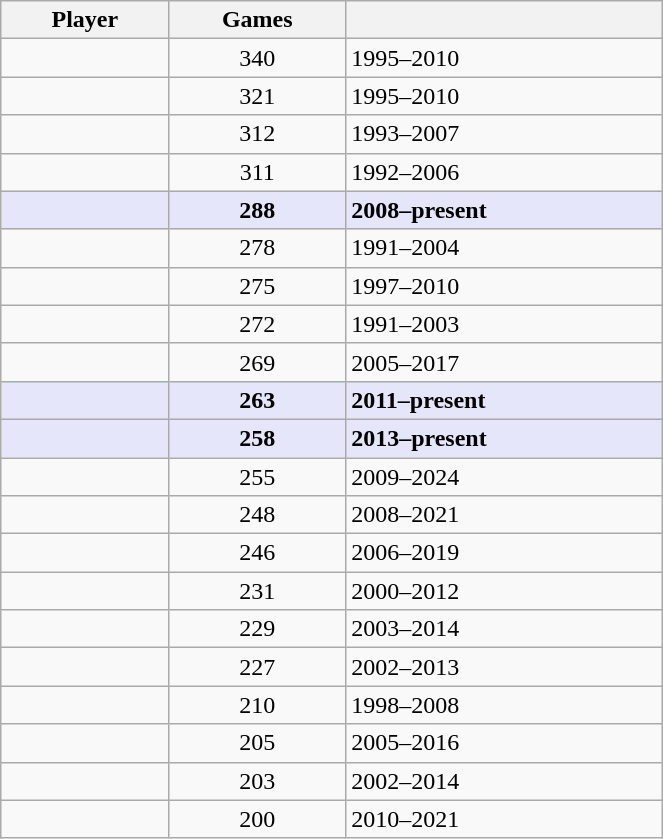<table class="wikitable sortable" width=35%>
<tr>
<th>Player</th>
<th>Games</th>
<th></th>
</tr>
<tr>
<td></td>
<td align=center>340</td>
<td>1995–2010</td>
</tr>
<tr>
<td></td>
<td align=center>321</td>
<td>1995–2010</td>
</tr>
<tr>
<td></td>
<td align=center>312</td>
<td>1993–2007</td>
</tr>
<tr>
<td></td>
<td align=center>311</td>
<td>1992–2006</td>
</tr>
<tr style=background:#E6E6FA>
<td><strong></strong></td>
<td align=center><strong>288</strong></td>
<td><strong>2008–present</strong></td>
</tr>
<tr>
<td></td>
<td align=center>278</td>
<td>1991–2004</td>
</tr>
<tr>
<td></td>
<td align=center>275</td>
<td>1997–2010</td>
</tr>
<tr>
<td></td>
<td align=center>272</td>
<td>1991–2003</td>
</tr>
<tr>
<td></td>
<td align=center>269</td>
<td>2005–2017</td>
</tr>
<tr style=background:#E6E6FA>
<td><strong></strong></td>
<td align=center><strong>263</strong></td>
<td><strong>2011–present</strong></td>
</tr>
<tr style=background:#E6E6FA>
<td><strong></strong></td>
<td align=center><strong>258</strong></td>
<td><strong>2013–present</strong></td>
</tr>
<tr>
<td></td>
<td align=center>255</td>
<td>2009–2024</td>
</tr>
<tr>
<td></td>
<td align=center>248</td>
<td>2008–2021</td>
</tr>
<tr>
<td></td>
<td align=center>246</td>
<td>2006–2019</td>
</tr>
<tr>
<td></td>
<td align=center>231</td>
<td>2000–2012</td>
</tr>
<tr>
<td></td>
<td align=center>229</td>
<td>2003–2014</td>
</tr>
<tr>
<td></td>
<td align=center>227</td>
<td>2002–2013</td>
</tr>
<tr>
<td></td>
<td align=center>210</td>
<td>1998–2008</td>
</tr>
<tr>
<td></td>
<td align=center>205</td>
<td>2005–2016</td>
</tr>
<tr>
<td></td>
<td align=center>203</td>
<td>2002–2014</td>
</tr>
<tr>
<td></td>
<td align=center>200</td>
<td>2010–2021</td>
</tr>
</table>
